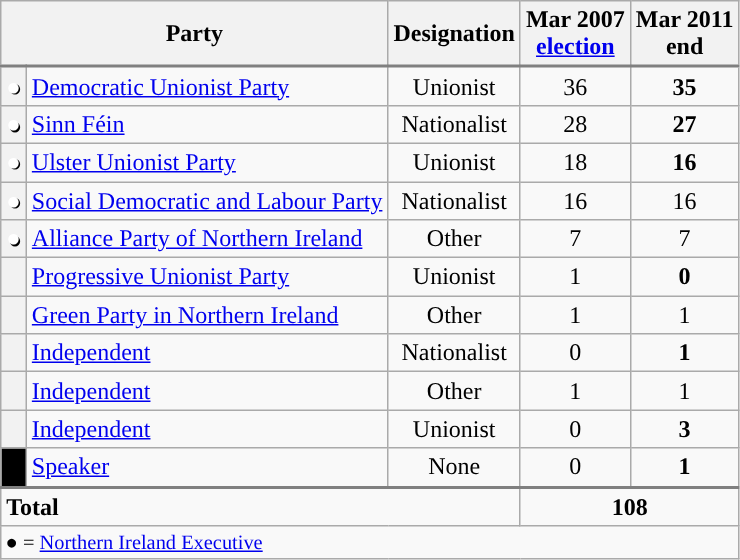<table class="wikitable">
<tr style="border-bottom: 2px solid gray;">
<th colspan=2>Party</th>
<th>Designation</th>
<th>Mar 2007<br><a href='#'>election</a></th>
<th>Mar 2011<br>end</th>
</tr>
<tr>
<th style="color: white; text-shadow: 1px 1px 0 black; background-color: ">●</th>
<td><a href='#'>Democratic Unionist Party</a></td>
<td align="center">Unionist</td>
<td align="center">36</td>
<td align="center"><strong>35</strong></td>
</tr>
<tr>
<th style="color: white; text-shadow: 1px 1px 0 black; background-color: ">●</th>
<td><a href='#'>Sinn Féin</a></td>
<td align="center">Nationalist</td>
<td align="center">28</td>
<td align="center"><strong>27</strong></td>
</tr>
<tr>
<th style="color: white; text-shadow: 1px 1px 0 black; background-color: ">●</th>
<td><a href='#'>Ulster Unionist Party</a></td>
<td align="center">Unionist</td>
<td align="center">18</td>
<td align="center"><strong>16</strong></td>
</tr>
<tr>
<th style="color: white; text-shadow: 1px 1px 0 black; background-color: ">●</th>
<td><a href='#'>Social Democratic and Labour Party</a></td>
<td align="center">Nationalist</td>
<td align="center">16</td>
<td align="center">16</td>
</tr>
<tr>
<th style="color: white; text-shadow: 1px 1px 0 black; background-color: ">●</th>
<td><a href='#'>Alliance Party of Northern Ireland</a></td>
<td align="center">Other</td>
<td align="center">7</td>
<td align="center">7</td>
</tr>
<tr>
<th style="color: white; text-shadow: 1px 1px 0 black; background-color: "></th>
<td><a href='#'>Progressive Unionist Party</a></td>
<td align="center">Unionist</td>
<td align="center">1</td>
<td align="center"><strong>0</strong></td>
</tr>
<tr>
<th style="color: white; text-shadow: 1px 1px 0 black; background-color: "></th>
<td><a href='#'>Green Party in Northern Ireland</a></td>
<td align="center">Other</td>
<td align="center">1</td>
<td align="center">1</td>
</tr>
<tr>
<th style="color: white; text-shadow: 1px 1px 0 black; background-color: "></th>
<td><a href='#'>Independent</a></td>
<td align="center">Nationalist</td>
<td align="center">0</td>
<td align="center"><strong>1</strong></td>
</tr>
<tr>
<th style="color: white; text-shadow: 1px 1px 0 black; background-color: "></th>
<td><a href='#'>Independent</a></td>
<td align="center">Other</td>
<td align="center">1</td>
<td align="center">1</td>
</tr>
<tr>
<th style="color: white; text-shadow: 1px 1px 0 black; background-color: "></th>
<td><a href='#'>Independent</a></td>
<td align="center">Unionist</td>
<td align="center">0</td>
<td align="center"><strong>3</strong></td>
</tr>
<tr style="border-bottom: 2px solid gray;">
<th style="background-color: #000000"></th>
<td><a href='#'>Speaker</a></td>
<td align="center">None</td>
<td align="center">0</td>
<td align="center"><strong>1</strong></td>
</tr>
<tr>
<td colspan="3"><strong>Total</strong></td>
<td colspan="2" align="center"><strong>108</strong></td>
</tr>
<tr>
<td colspan="5" style="font-size:85%">● = <a href='#'>Northern Ireland Executive</a></td>
</tr>
</table>
